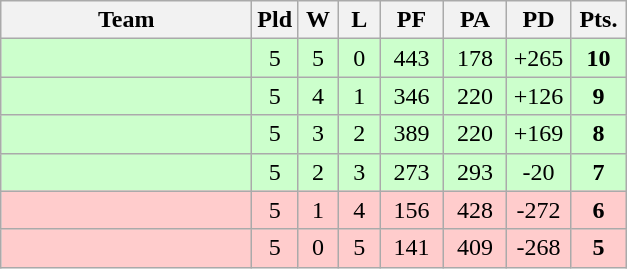<table class=wikitable style="text-align:center">
<tr>
<th width=160>Team</th>
<th width=20>Pld</th>
<th width=20>W</th>
<th width=20>L</th>
<th width=35>PF</th>
<th width=35>PA</th>
<th width=35>PD</th>
<th width=30>Pts.</th>
</tr>
<tr align="center" bgcolor="#CCFFCC">
<td align=left></td>
<td>5</td>
<td>5</td>
<td>0</td>
<td>443</td>
<td>178</td>
<td>+265</td>
<td><strong>10</strong></td>
</tr>
<tr align="center" bgcolor="#CCFFCC">
<td align=left></td>
<td>5</td>
<td>4</td>
<td>1</td>
<td>346</td>
<td>220</td>
<td>+126</td>
<td><strong>9</strong></td>
</tr>
<tr align="center" bgcolor="#CCFFCC">
<td align=left></td>
<td>5</td>
<td>3</td>
<td>2</td>
<td>389</td>
<td>220</td>
<td>+169</td>
<td><strong>8</strong></td>
</tr>
<tr align="center" bgcolor="#CCFFCC">
<td align=left></td>
<td>5</td>
<td>2</td>
<td>3</td>
<td>273</td>
<td>293</td>
<td>-20</td>
<td><strong>7</strong></td>
</tr>
<tr align="center" bgcolor="#FFCCCC">
<td align=left></td>
<td>5</td>
<td>1</td>
<td>4</td>
<td>156</td>
<td>428</td>
<td>-272</td>
<td><strong>6</strong></td>
</tr>
<tr align="center" bgcolor="#FFCCCC">
<td align=left></td>
<td>5</td>
<td>0</td>
<td>5</td>
<td>141</td>
<td>409</td>
<td>-268</td>
<td><strong>5</strong></td>
</tr>
</table>
